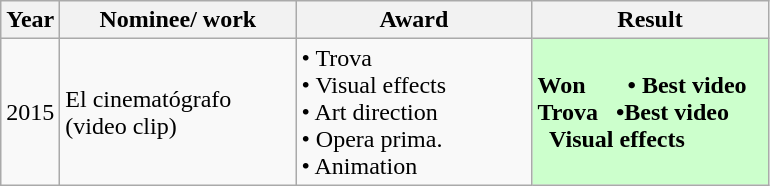<table class="wikitable">
<tr>
<th width="“150">Year</th>
<th width="150 px">Nominee/ work</th>
<th width="150 px">Award</th>
<th width="150 px">Result</th>
</tr>
<tr>
<td>2015</td>
<td>El cinematógrafo<br>(video clip)</td>
<td>• Trova<br>• Visual effects<br>• Art direction<br>• Opera prima.          <br>• Animation</td>
<td bgcolor="#CFC"><span> <strong>Won</strong></span><span>          <strong>  • Best video Trova</strong></span>  <strong><span> •Best video</span>       <span>Visual effects</span></strong></td>
</tr>
</table>
